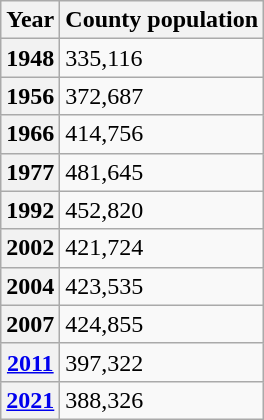<table class="wikitable">
<tr>
<th>Year</th>
<th>County population</th>
</tr>
<tr>
<th>1948</th>
<td>335,116 </td>
</tr>
<tr>
<th>1956</th>
<td>372,687 </td>
</tr>
<tr>
<th>1966</th>
<td>414,756 </td>
</tr>
<tr>
<th>1977</th>
<td>481,645 </td>
</tr>
<tr>
<th>1992</th>
<td>452,820 </td>
</tr>
<tr>
<th>2002</th>
<td>421,724 </td>
</tr>
<tr>
<th>2004</th>
<td>423,535 </td>
</tr>
<tr>
<th>2007</th>
<td>424,855 </td>
</tr>
<tr>
<th><a href='#'>2011</a></th>
<td>397,322 </td>
</tr>
<tr>
<th><a href='#'>2021</a></th>
<td>388,326 </td>
</tr>
</table>
